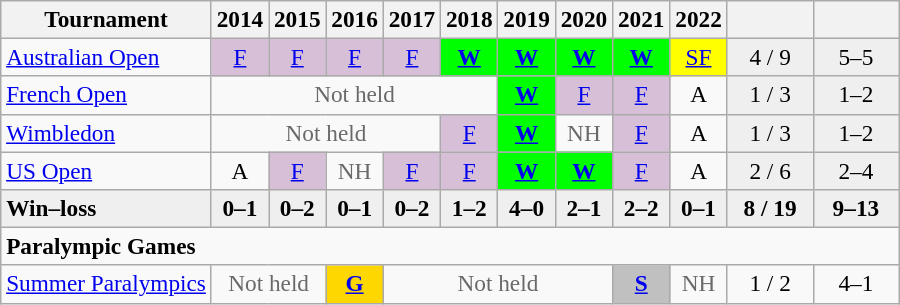<table class=wikitable style=text-align:center;font-size:97%>
<tr>
<th>Tournament</th>
<th>2014</th>
<th>2015</th>
<th>2016</th>
<th>2017</th>
<th>2018</th>
<th>2019</th>
<th>2020</th>
<th>2021</th>
<th>2022</th>
<th style="width:50px;"></th>
<th width=50></th>
</tr>
<tr>
<td style="text-align:left"><a href='#'>Australian Open</a></td>
<td style="background:thistle;"><a href='#'>F</a></td>
<td style="background:thistle;"><a href='#'>F</a></td>
<td style="background:thistle;"><a href='#'>F</a></td>
<td style="background:thistle;"><a href='#'>F</a></td>
<td style="background:lime;"><a href='#'><strong>W</strong></a></td>
<td style="background:lime;"><a href='#'><strong>W</strong></a></td>
<td style="background:lime;"><a href='#'><strong>W</strong></a></td>
<td style="background:lime;"><a href='#'><strong>W</strong></a></td>
<td style="background:yellow;"><a href='#'>SF</a></td>
<td style="background:#efefef;">4 / 9</td>
<td style="background:#efefef;">5–5</td>
</tr>
<tr>
<td style="text-align:left"><a href='#'>French Open</a></td>
<td colspan="5" style="color:dimGrey;">Not held</td>
<td style="background:lime;"><a href='#'><strong>W</strong></a></td>
<td style="background:thistle;"><a href='#'>F</a></td>
<td style="background:thistle;"><a href='#'>F</a></td>
<td>A</td>
<td style="background:#efefef;">1 / 3</td>
<td style="background:#efefef;">1–2</td>
</tr>
<tr>
<td style="text-align:left"><a href='#'>Wimbledon</a></td>
<td colspan="4" style="color:dimGrey;">Not held</td>
<td style="background:thistle;"><a href='#'>F</a></td>
<td style="background:lime;"><a href='#'><strong>W</strong></a></td>
<td style="color:dimGrey;">NH</td>
<td style="background:thistle;"><a href='#'>F</a></td>
<td>A</td>
<td style="background:#efefef;">1 / 3</td>
<td style="background:#efefef;">1–2</td>
</tr>
<tr>
<td style="text-align:left"><a href='#'>US Open</a></td>
<td>A</td>
<td style="background:thistle;"><a href='#'>F</a></td>
<td style="color:dimGrey;">NH</td>
<td style="background:thistle;"><a href='#'>F</a></td>
<td style="background:thistle;"><a href='#'>F</a></td>
<td style="background:lime;"><a href='#'><strong>W</strong></a></td>
<td style="background:lime;"><a href='#'><strong>W</strong></a></td>
<td style="background:thistle;"><a href='#'>F</a></td>
<td>A</td>
<td style="background:#efefef;">2 / 6</td>
<td style="background:#efefef;">2–4</td>
</tr>
<tr style=background:#efefef;font-weight:bold>
<td style=text-align:left>Win–loss</td>
<td>0–1</td>
<td>0–2</td>
<td>0–1</td>
<td>0–2</td>
<td>1–2</td>
<td>4–0</td>
<td>2–1</td>
<td>2–2</td>
<td>0–1</td>
<td>8 / 19</td>
<td>9–13</td>
</tr>
<tr>
<td colspan="21" style="text-align:left;"><strong>Paralympic Games</strong></td>
</tr>
<tr>
<td align=left><a href='#'>Summer Paralympics</a></td>
<td colspan="2" style="color:dimGrey;">Not held</td>
<td bgcolor=gold><strong><a href='#'>G</a></strong></td>
<td colspan="4" style="color:dimGrey;">Not held</td>
<td style="background:silver;"><strong><a href='#'>S</a></strong></td>
<td style="color:dimGrey;">NH</td>
<td>1 / 2</td>
<td>4–1</td>
</tr>
</table>
